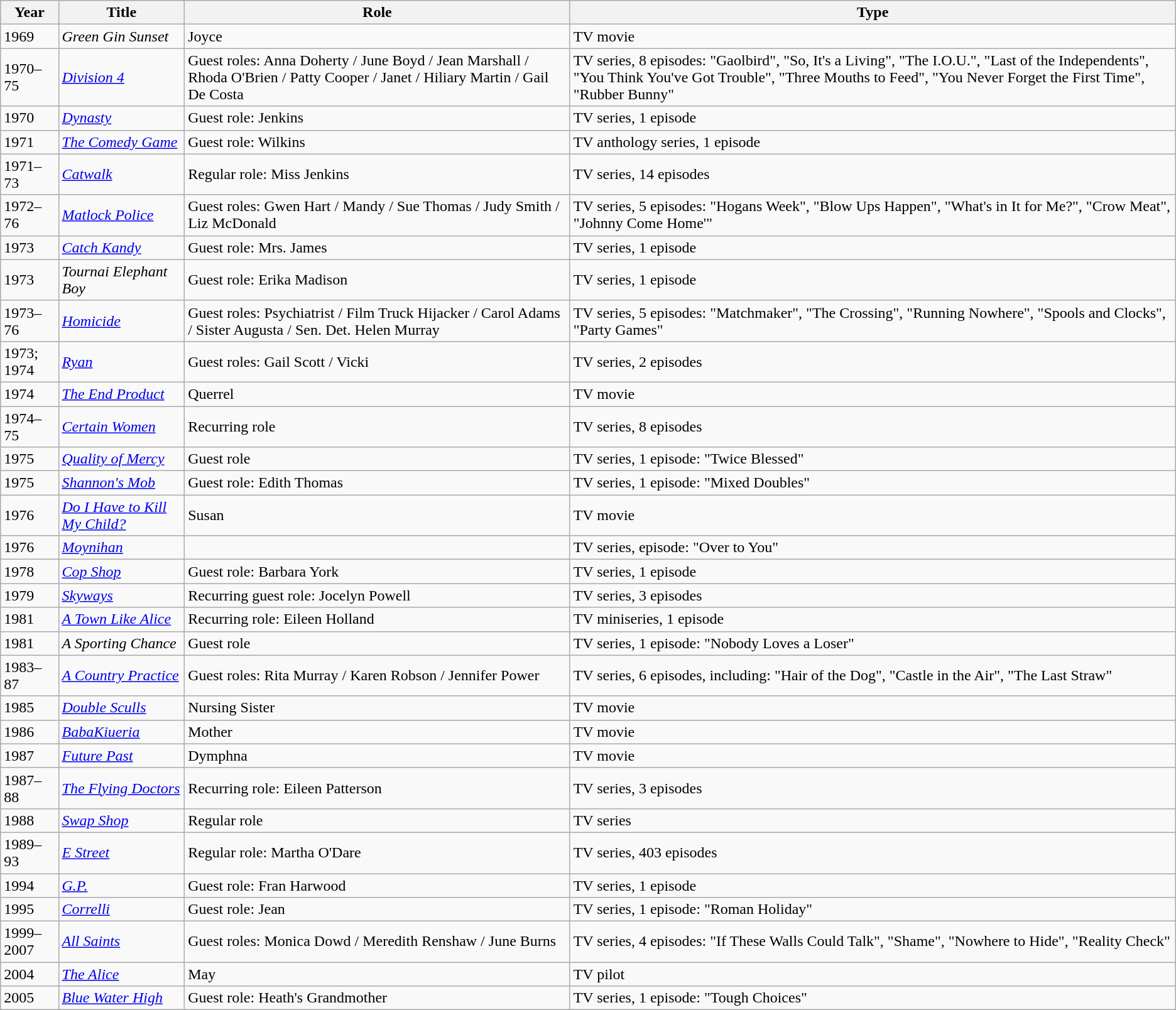<table class="wikitable">
<tr>
<th>Year</th>
<th>Title</th>
<th>Role</th>
<th>Type</th>
</tr>
<tr>
<td>1969</td>
<td><em>Green Gin Sunset</em></td>
<td>Joyce</td>
<td>TV movie</td>
</tr>
<tr>
<td>1970–75</td>
<td><em><a href='#'>Division 4</a></em></td>
<td>Guest roles: Anna Doherty / June Boyd / Jean Marshall / Rhoda O'Brien / Patty Cooper / Janet / Hiliary Martin / Gail De Costa</td>
<td>TV series, 8 episodes: "Gaolbird", "So, It's a Living", "The I.O.U.", "Last of the Independents", "You Think You've Got Trouble", "Three Mouths to Feed", "You Never Forget the First Time", "Rubber Bunny"</td>
</tr>
<tr>
<td>1970</td>
<td><em><a href='#'>Dynasty</a></em></td>
<td>Guest role: Jenkins</td>
<td>TV series, 1 episode</td>
</tr>
<tr>
<td>1971</td>
<td><em><a href='#'>The Comedy Game</a></em></td>
<td>Guest role: Wilkins</td>
<td>TV anthology series, 1 episode</td>
</tr>
<tr>
<td>1971–73</td>
<td><em><a href='#'>Catwalk</a></em></td>
<td>Regular role: Miss Jenkins</td>
<td>TV series, 14 episodes</td>
</tr>
<tr>
<td>1972–76</td>
<td><em><a href='#'>Matlock Police</a></em></td>
<td>Guest roles: Gwen Hart / Mandy / Sue Thomas / Judy Smith / Liz McDonald</td>
<td>TV series, 5 episodes: "Hogans Week", "Blow Ups Happen", "What's in It for Me?", "Crow Meat", "Johnny Come Home'"</td>
</tr>
<tr>
<td>1973</td>
<td><em><a href='#'>Catch Kandy</a></em></td>
<td>Guest role: Mrs. James</td>
<td>TV series, 1 episode</td>
</tr>
<tr>
<td>1973</td>
<td><em>Tournai Elephant Boy</em></td>
<td>Guest role: Erika Madison</td>
<td>TV series, 1 episode</td>
</tr>
<tr>
<td>1973–76</td>
<td><em><a href='#'>Homicide</a></em></td>
<td>Guest roles: Psychiatrist / Film Truck Hijacker / Carol Adams / Sister Augusta / Sen. Det. Helen Murray</td>
<td>TV series, 5 episodes: "Matchmaker", "The Crossing", "Running Nowhere", "Spools and Clocks", "Party Games"</td>
</tr>
<tr>
<td>1973; 1974</td>
<td><em><a href='#'>Ryan</a></em></td>
<td>Guest roles: Gail Scott / Vicki</td>
<td>TV series, 2 episodes</td>
</tr>
<tr>
<td>1974</td>
<td><em><a href='#'>The End Product</a></em></td>
<td>Querrel</td>
<td>TV movie</td>
</tr>
<tr>
<td>1974–75</td>
<td><em><a href='#'>Certain Women</a></em></td>
<td>Recurring role</td>
<td>TV series, 8 episodes</td>
</tr>
<tr>
<td>1975</td>
<td><em><a href='#'>Quality of Mercy</a></em></td>
<td>Guest role</td>
<td>TV series, 1 episode: "Twice Blessed"</td>
</tr>
<tr>
<td>1975</td>
<td><em><a href='#'>Shannon's Mob</a></em></td>
<td>Guest role: Edith Thomas</td>
<td>TV series, 1 episode: "Mixed Doubles"</td>
</tr>
<tr>
<td>1976</td>
<td><em><a href='#'>Do I Have to Kill My Child?</a></em></td>
<td>Susan</td>
<td>TV movie</td>
</tr>
<tr>
<td>1976</td>
<td><em><a href='#'>Moynihan</a></em></td>
<td></td>
<td>TV series, episode: "Over to You"</td>
</tr>
<tr>
<td>1978</td>
<td><em><a href='#'>Cop Shop</a></em></td>
<td>Guest role: Barbara York</td>
<td>TV series, 1 episode</td>
</tr>
<tr>
<td>1979</td>
<td><em><a href='#'>Skyways</a></em></td>
<td>Recurring guest role: Jocelyn Powell</td>
<td>TV series, 3 episodes</td>
</tr>
<tr>
<td>1981</td>
<td><em><a href='#'>A Town Like Alice</a></em></td>
<td>Recurring role: Eileen Holland</td>
<td>TV miniseries, 1 episode</td>
</tr>
<tr>
<td>1981</td>
<td><em>A Sporting Chance</em></td>
<td>Guest role</td>
<td>TV series, 1 episode: "Nobody Loves a Loser"</td>
</tr>
<tr>
<td>1983–87</td>
<td><em><a href='#'>A Country Practice</a></em></td>
<td>Guest roles: Rita Murray / Karen Robson / Jennifer Power</td>
<td>TV series, 6 episodes, including: "Hair of the Dog", "Castle in the Air", "The Last Straw"</td>
</tr>
<tr>
<td>1985</td>
<td><em><a href='#'>Double Sculls</a></em></td>
<td>Nursing Sister</td>
<td>TV movie</td>
</tr>
<tr>
<td>1986</td>
<td><em><a href='#'>BabaKiueria</a></em></td>
<td>Mother</td>
<td>TV movie</td>
</tr>
<tr>
<td>1987</td>
<td><em><a href='#'>Future Past</a></em></td>
<td>Dymphna</td>
<td>TV movie</td>
</tr>
<tr>
<td>1987–88</td>
<td><em><a href='#'>The Flying Doctors</a></em></td>
<td>Recurring role: Eileen Patterson</td>
<td>TV series, 3 episodes</td>
</tr>
<tr>
<td>1988</td>
<td><em><a href='#'>Swap Shop</a></em></td>
<td>Regular role</td>
<td>TV series</td>
</tr>
<tr>
<td>1989–93</td>
<td><em><a href='#'>E Street</a></em></td>
<td>Regular role: Martha O'Dare</td>
<td>TV series, 403 episodes</td>
</tr>
<tr>
<td>1994</td>
<td><em><a href='#'>G.P.</a></em></td>
<td>Guest role: Fran Harwood</td>
<td>TV series, 1 episode</td>
</tr>
<tr>
<td>1995</td>
<td><em><a href='#'>Correlli</a></em></td>
<td>Guest role: Jean</td>
<td>TV series, 1 episode: "Roman Holiday"</td>
</tr>
<tr>
<td>1999–2007</td>
<td><em><a href='#'>All Saints</a></em></td>
<td>Guest roles: Monica Dowd / Meredith Renshaw / June Burns</td>
<td>TV series, 4 episodes: "If These Walls Could Talk", "Shame", "Nowhere to Hide", "Reality Check"</td>
</tr>
<tr>
<td>2004</td>
<td><em><a href='#'>The Alice</a></em></td>
<td>May</td>
<td>TV pilot</td>
</tr>
<tr>
<td>2005</td>
<td><em><a href='#'>Blue Water High</a></em></td>
<td>Guest role: Heath's Grandmother</td>
<td>TV series, 1 episode: "Tough Choices"</td>
</tr>
</table>
